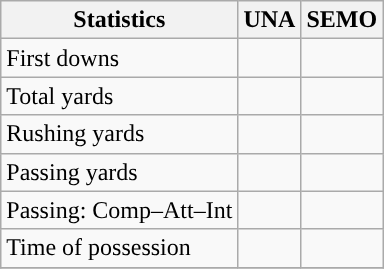<table class="wikitable" style="float: left;">
<tr>
<th>Statistics</th>
<th>UNA</th>
<th>SEMO</th>
</tr>
<tr>
<td>First downs</td>
<td></td>
<td></td>
</tr>
<tr>
<td>Total yards</td>
<td></td>
<td></td>
</tr>
<tr>
<td>Rushing yards</td>
<td></td>
<td></td>
</tr>
<tr>
<td>Passing yards</td>
<td></td>
<td></td>
</tr>
<tr>
<td>Passing: Comp–Att–Int</td>
<td></td>
<td></td>
</tr>
<tr>
<td>Time of possession</td>
<td></td>
<td></td>
</tr>
<tr>
</tr>
</table>
